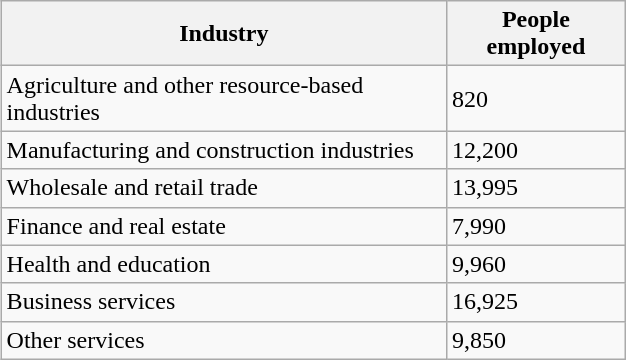<table class="wikitable sortable" style="width:33%; float:right; margin-left:1em">
<tr>
<th>Industry</th>
<th>People employed</th>
</tr>
<tr>
<td>Agriculture and other resource-based industries</td>
<td>820</td>
</tr>
<tr>
<td>Manufacturing and construction industries</td>
<td>12,200</td>
</tr>
<tr>
<td>Wholesale and retail trade</td>
<td>13,995</td>
</tr>
<tr>
<td>Finance and real estate</td>
<td>7,990</td>
</tr>
<tr>
<td>Health and education</td>
<td>9,960</td>
</tr>
<tr>
<td>Business services</td>
<td>16,925</td>
</tr>
<tr>
<td>Other services</td>
<td>9,850</td>
</tr>
</table>
